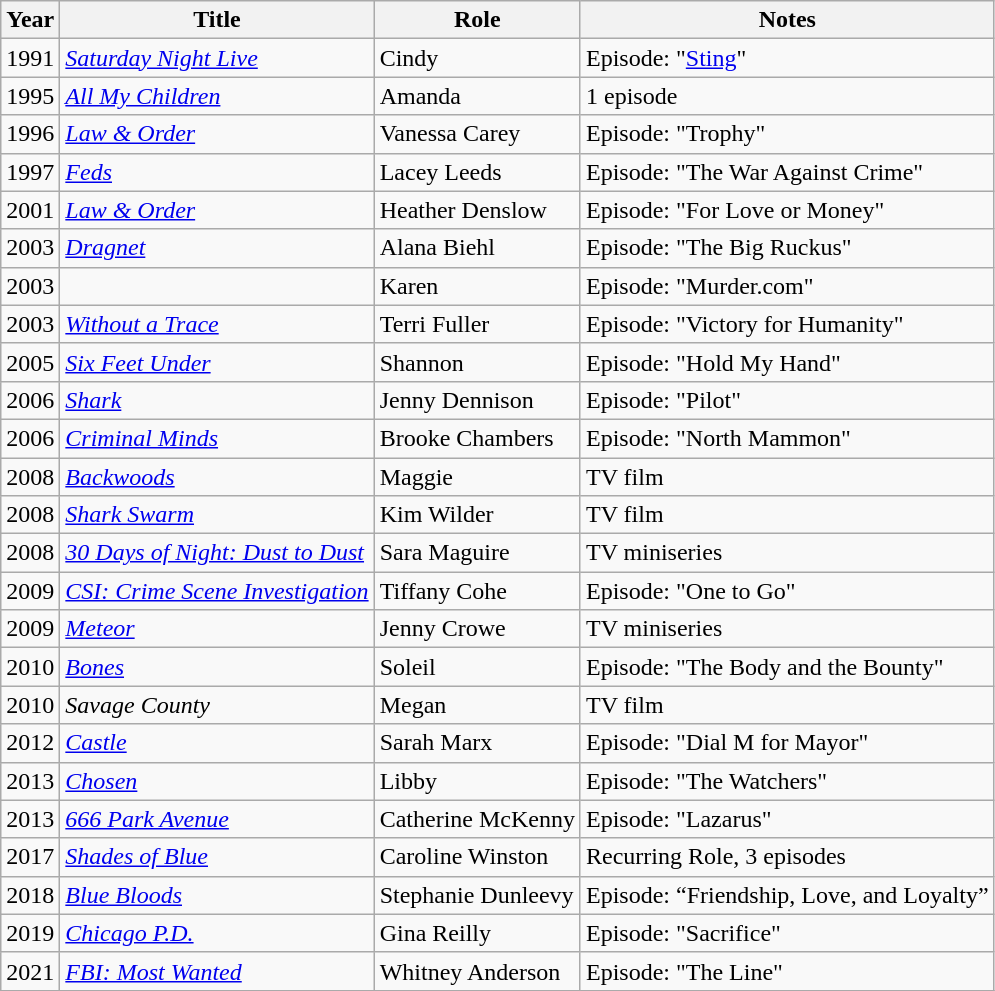<table class="wikitable sortable">
<tr>
<th>Year</th>
<th>Title</th>
<th>Role</th>
<th class="unsortable">Notes</th>
</tr>
<tr>
<td>1991</td>
<td><em><a href='#'>Saturday Night Live</a></em></td>
<td>Cindy</td>
<td>Episode: "<a href='#'>Sting</a>"</td>
</tr>
<tr>
<td>1995</td>
<td><em><a href='#'>All My Children</a></em></td>
<td>Amanda</td>
<td>1 episode</td>
</tr>
<tr>
<td>1996</td>
<td><em><a href='#'>Law & Order</a></em></td>
<td>Vanessa Carey</td>
<td>Episode: "Trophy"</td>
</tr>
<tr>
<td>1997</td>
<td><em><a href='#'>Feds</a></em></td>
<td>Lacey Leeds</td>
<td>Episode: "The War Against Crime"</td>
</tr>
<tr>
<td>2001</td>
<td><em><a href='#'>Law & Order</a></em></td>
<td>Heather Denslow</td>
<td>Episode: "For Love or Money"</td>
</tr>
<tr>
<td>2003</td>
<td><em><a href='#'>Dragnet</a></em></td>
<td>Alana Biehl</td>
<td>Episode: "The Big Ruckus"</td>
</tr>
<tr>
<td>2003</td>
<td><em></em></td>
<td>Karen</td>
<td>Episode: "Murder.com"</td>
</tr>
<tr>
<td>2003</td>
<td><em><a href='#'>Without a Trace</a></em></td>
<td>Terri Fuller</td>
<td>Episode: "Victory for Humanity"</td>
</tr>
<tr>
<td>2005</td>
<td><em><a href='#'>Six Feet Under</a></em></td>
<td>Shannon</td>
<td>Episode: "Hold My Hand"</td>
</tr>
<tr>
<td>2006</td>
<td><em><a href='#'>Shark</a></em></td>
<td>Jenny Dennison</td>
<td>Episode: "Pilot"</td>
</tr>
<tr>
<td>2006</td>
<td><em><a href='#'>Criminal Minds</a></em></td>
<td>Brooke Chambers</td>
<td>Episode: "North Mammon"</td>
</tr>
<tr>
<td>2008</td>
<td><em><a href='#'>Backwoods</a></em></td>
<td>Maggie</td>
<td>TV film</td>
</tr>
<tr>
<td>2008</td>
<td><em><a href='#'>Shark Swarm</a></em></td>
<td>Kim Wilder</td>
<td>TV film</td>
</tr>
<tr>
<td>2008</td>
<td><em><a href='#'>30 Days of Night: Dust to Dust</a></em></td>
<td>Sara Maguire</td>
<td>TV miniseries</td>
</tr>
<tr>
<td>2009</td>
<td><em><a href='#'>CSI: Crime Scene Investigation</a></em></td>
<td>Tiffany Cohe</td>
<td>Episode: "One to Go"</td>
</tr>
<tr>
<td>2009</td>
<td><em><a href='#'>Meteor</a></em></td>
<td>Jenny Crowe</td>
<td>TV miniseries</td>
</tr>
<tr>
<td>2010</td>
<td><em><a href='#'>Bones</a></em></td>
<td>Soleil</td>
<td>Episode: "The Body and the Bounty"</td>
</tr>
<tr>
<td>2010</td>
<td><em>Savage County</em></td>
<td>Megan</td>
<td>TV film</td>
</tr>
<tr>
<td>2012</td>
<td><em><a href='#'>Castle</a></em></td>
<td>Sarah Marx</td>
<td>Episode: "Dial M for Mayor"</td>
</tr>
<tr>
<td>2013</td>
<td><em><a href='#'>Chosen</a></em></td>
<td>Libby</td>
<td>Episode: "The Watchers"</td>
</tr>
<tr>
<td>2013</td>
<td><em><a href='#'>666 Park Avenue</a></em></td>
<td>Catherine McKenny</td>
<td>Episode: "Lazarus"</td>
</tr>
<tr>
<td>2017</td>
<td><em><a href='#'>Shades of Blue</a></em></td>
<td>Caroline Winston</td>
<td>Recurring Role, 3 episodes</td>
</tr>
<tr>
<td>2018</td>
<td><em><a href='#'>Blue Bloods</a></em></td>
<td>Stephanie Dunleevy</td>
<td>Episode: “Friendship, Love, and Loyalty”</td>
</tr>
<tr>
<td>2019</td>
<td><em><a href='#'>Chicago P.D.</a></em></td>
<td>Gina Reilly</td>
<td>Episode: "Sacrifice"</td>
</tr>
<tr>
<td>2021</td>
<td><em><a href='#'>FBI: Most Wanted</a></em></td>
<td>Whitney Anderson</td>
<td>Episode: "The Line"</td>
</tr>
<tr>
</tr>
</table>
